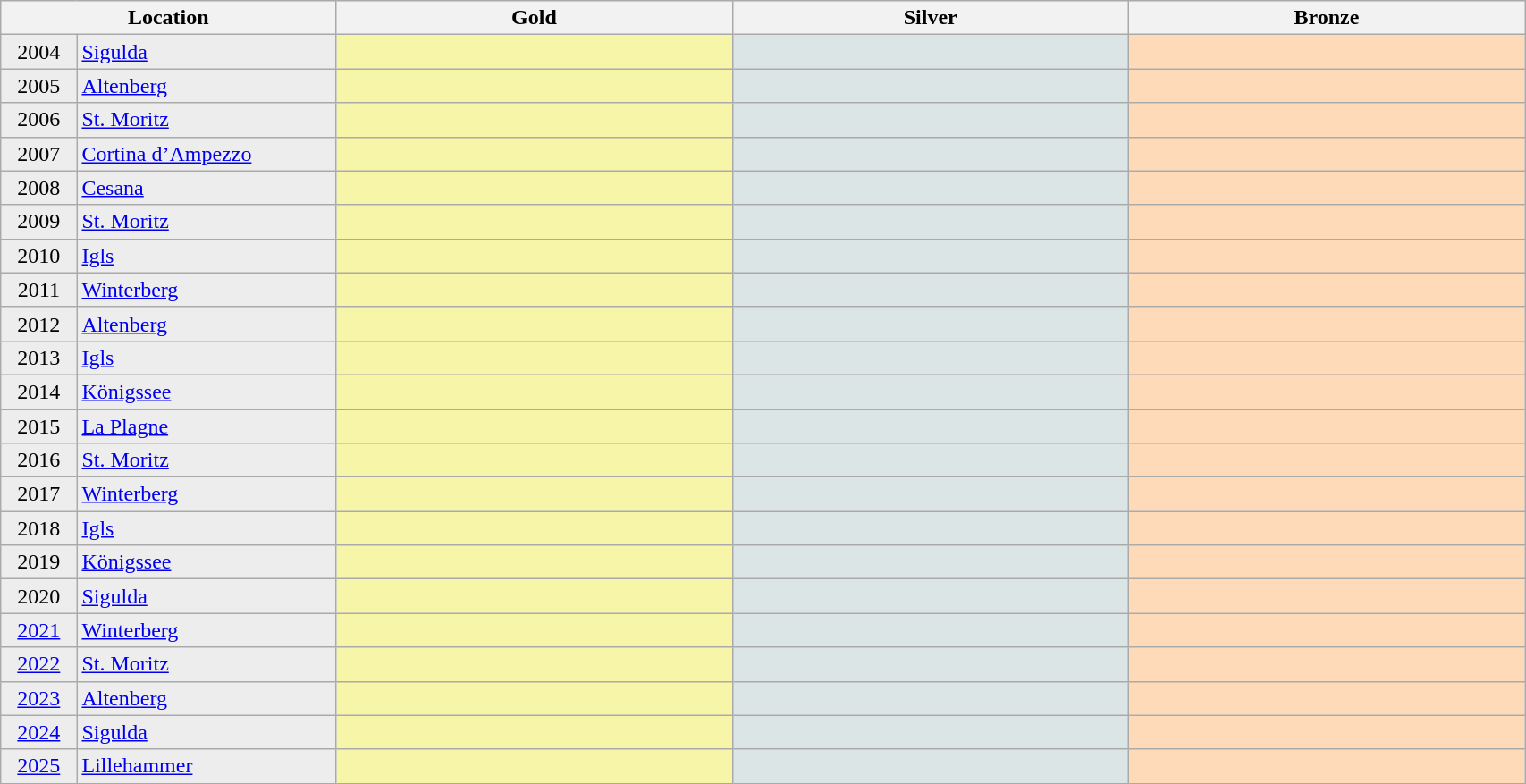<table class="wikitable sortable" width="90%">
<tr style="background-color:#EDEDED;">
<th class="hintergrundfarbe6" style="width:22%;" colspan=2>Location</th>
<th bgcolor=gold style="width:26%;" class="unsortable">Gold</th>
<th bgcolor=silver style="width:26%;" class="unsortable">Silver</th>
<th bgcolor="#CC9966" style="width:26%;" class="unsortable">Bronze</th>
</tr>
<tr>
<td align="center" bgcolor="#EDEDED">2004</td>
<td bgcolor="#EDEDED"> <a href='#'>Sigulda</a></td>
<td bgcolor="#F7F6A8"><br></td>
<td bgcolor="#DCE5E5"><br></td>
<td bgcolor="#FFDAB9"><br></td>
</tr>
<tr>
<td align="center" bgcolor="#EDEDED">2005</td>
<td bgcolor="#EDEDED"> <a href='#'>Altenberg</a></td>
<td bgcolor="#F7F6A8"><br></td>
<td bgcolor="#DCE5E5"><br></td>
<td bgcolor="#FFDAB9"><br></td>
</tr>
<tr>
<td align="center" bgcolor="#EDEDED">2006</td>
<td bgcolor="#EDEDED"> <a href='#'>St. Moritz</a></td>
<td bgcolor="#F7F6A8"><br></td>
<td bgcolor="#DCE5E5"><br></td>
<td bgcolor="#FFDAB9"><br></td>
</tr>
<tr>
<td align="center" bgcolor="#EDEDED">2007</td>
<td bgcolor="#EDEDED"> <a href='#'>Cortina d’Ampezzo</a></td>
<td bgcolor="#F7F6A8"><br></td>
<td bgcolor="#DCE5E5"><br></td>
<td bgcolor="#FFDAB9"><br></td>
</tr>
<tr>
<td align="center" bgcolor="#EDEDED">2008</td>
<td bgcolor="#EDEDED"> <a href='#'>Cesana</a></td>
<td bgcolor="#F7F6A8"><br></td>
<td bgcolor="#DCE5E5"><br></td>
<td bgcolor="#FFDAB9"><br></td>
</tr>
<tr>
<td align="center" bgcolor="#EDEDED">2009</td>
<td bgcolor="#EDEDED"> <a href='#'>St. Moritz</a></td>
<td bgcolor="#F7F6A8"><br></td>
<td bgcolor="#DCE5E5"><br></td>
<td bgcolor="#FFDAB9"><br></td>
</tr>
<tr>
<td align="center" bgcolor="#EDEDED">2010</td>
<td bgcolor="#EDEDED"> <a href='#'>Igls</a></td>
<td bgcolor="#F7F6A8"><br></td>
<td bgcolor="#DCE5E5"><br></td>
<td bgcolor="#FFDAB9"><br></td>
</tr>
<tr>
<td align="center" bgcolor="#EDEDED">2011</td>
<td bgcolor="#EDEDED"> <a href='#'>Winterberg</a></td>
<td bgcolor="#F7F6A8"><br></td>
<td bgcolor="#DCE5E5"><br></td>
<td bgcolor="#FFDAB9"><br></td>
</tr>
<tr>
<td align="center" bgcolor="#EDEDED">2012</td>
<td bgcolor="#EDEDED"> <a href='#'>Altenberg</a></td>
<td bgcolor="#F7F6A8"><br></td>
<td bgcolor="#DCE5E5"><br></td>
<td bgcolor="#FFDAB9"><br></td>
</tr>
<tr>
<td align="center" bgcolor="#EDEDED">2013</td>
<td bgcolor="#EDEDED"> <a href='#'>Igls</a></td>
<td bgcolor="#F7F6A8"><br></td>
<td bgcolor="#DCE5E5"><br></td>
<td bgcolor="#FFDAB9"><br></td>
</tr>
<tr>
<td align="center" bgcolor="#EDEDED">2014</td>
<td bgcolor="#EDEDED"> <a href='#'>Königssee</a></td>
<td bgcolor="#F7F6A8"><br></td>
<td bgcolor="#DCE5E5"><br></td>
<td bgcolor="#FFDAB9"><br></td>
</tr>
<tr>
<td align="center" bgcolor="#EDEDED">2015</td>
<td bgcolor="#EDEDED"> <a href='#'>La Plagne</a></td>
<td bgcolor="#F7F6A8"><br></td>
<td bgcolor="#DCE5E5"><br></td>
<td bgcolor="#FFDAB9"><br></td>
</tr>
<tr>
<td align="center" bgcolor="#EDEDED">2016</td>
<td bgcolor="#EDEDED"> <a href='#'>St. Moritz</a></td>
<td bgcolor="#F7F6A8"><br></td>
<td bgcolor="#DCE5E5"><br></td>
<td bgcolor="#FFDAB9"><br></td>
</tr>
<tr>
<td align="center" bgcolor="#EDEDED">2017</td>
<td bgcolor="#EDEDED"> <a href='#'>Winterberg</a></td>
<td bgcolor="#F7F6A8"><br></td>
<td bgcolor="#DCE5E5"><br></td>
<td bgcolor="#FFDAB9"><br></td>
</tr>
<tr>
<td align="center" bgcolor="#EDEDED">2018</td>
<td bgcolor="#EDEDED"> <a href='#'>Igls</a></td>
<td bgcolor="#F7F6A8"><br></td>
<td bgcolor="#DCE5E5"><br></td>
<td bgcolor="#FFDAB9"><br></td>
</tr>
<tr>
<td align="center" bgcolor="#EDEDED">2019</td>
<td bgcolor="#EDEDED"> <a href='#'>Königssee</a></td>
<td bgcolor="#F7F6A8"><br></td>
<td bgcolor="#DCE5E5"><br></td>
<td bgcolor="#FFDAB9"><br></td>
</tr>
<tr>
<td align="center" bgcolor="#EDEDED">2020</td>
<td bgcolor="#EDEDED"> <a href='#'>Sigulda</a></td>
<td bgcolor="#F7F6A8"><br></td>
<td bgcolor="#DCE5E5"><br></td>
<td bgcolor="#FFDAB9"><br></td>
</tr>
<tr>
<td align="center" bgcolor="#EDEDED"><a href='#'>2021</a></td>
<td bgcolor="#EDEDED"> <a href='#'>Winterberg</a></td>
<td bgcolor="#F7F6A8"><br></td>
<td bgcolor="#DCE5E5"><br></td>
<td bgcolor="#FFDAB9"><br></td>
</tr>
<tr>
<td align="center" bgcolor="#EDEDED"><a href='#'>2022</a></td>
<td bgcolor="#EDEDED"> <a href='#'>St. Moritz</a></td>
<td bgcolor="#F7F6A8"><br></td>
<td bgcolor="#DCE5E5"><br></td>
<td bgcolor="#FFDAB9"><br></td>
</tr>
<tr>
<td align="center" bgcolor="#EDEDED"><a href='#'>2023</a></td>
<td bgcolor="#EDEDED"> <a href='#'>Altenberg</a></td>
<td bgcolor="#F7F6A8"><br></td>
<td bgcolor="#DCE5E5"><br></td>
<td bgcolor="#FFDAB9"><br></td>
</tr>
<tr>
<td align="center" bgcolor="#EDEDED"><a href='#'>2024</a></td>
<td bgcolor="#EDEDED"> <a href='#'>Sigulda</a></td>
<td bgcolor="#F7F6A8"><br></td>
<td bgcolor="#DCE5E5"><br></td>
<td bgcolor="#FFDAB9"><br></td>
</tr>
<tr>
<td align="center" bgcolor="#EDEDED"><a href='#'>2025</a></td>
<td bgcolor="#EDEDED"> <a href='#'>Lillehammer</a></td>
<td bgcolor="#F7F6A8"><br></td>
<td bgcolor="#DCE5E5"><br></td>
<td bgcolor="#FFDAB9"><br></td>
</tr>
</table>
